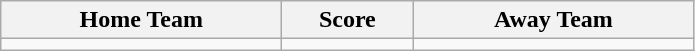<table class="wikitable" style="text-align: center">
<tr>
<th width=180>Home Team</th>
<th width=80>Score</th>
<th width=180>Away Team</th>
</tr>
<tr>
<td></td>
<td></td>
<td></td>
</tr>
</table>
